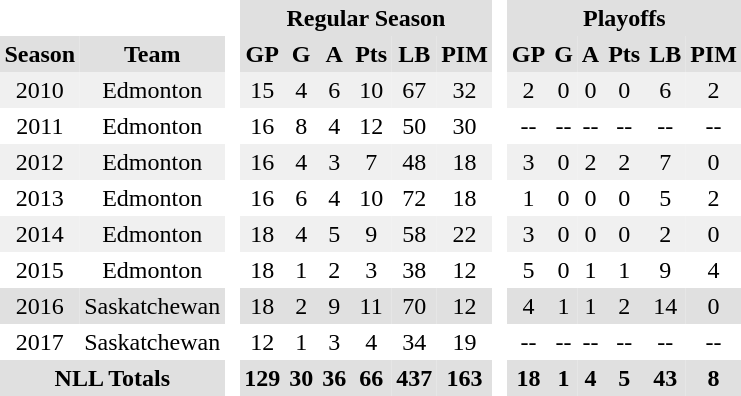<table BORDER="0" CELLPADDING="3" CELLSPACING="0">
<tr ALIGN="center" bgcolor="#e0e0e0">
<th colspan="2" bgcolor="#ffffff"> </th>
<th rowspan="99" bgcolor="#ffffff"> </th>
<th colspan="6">Regular Season</th>
<th rowspan="99" bgcolor="#ffffff"> </th>
<th colspan="6">Playoffs</th>
</tr>
<tr ALIGN="center" bgcolor="#e0e0e0">
<th>Season</th>
<th>Team</th>
<th>GP</th>
<th>G</th>
<th>A</th>
<th>Pts</th>
<th>LB</th>
<th>PIM</th>
<th>GP</th>
<th>G</th>
<th>A</th>
<th>Pts</th>
<th>LB</th>
<th>PIM</th>
</tr>
<tr ALIGN="center" bgcolor="#f0f0f0">
<td>2010</td>
<td>Edmonton</td>
<td>15</td>
<td>4</td>
<td>6</td>
<td>10</td>
<td>67</td>
<td>32</td>
<td>2</td>
<td>0</td>
<td>0</td>
<td>0</td>
<td>6</td>
<td>2</td>
</tr>
<tr ALIGN="center">
<td>2011</td>
<td>Edmonton</td>
<td>16</td>
<td>8</td>
<td>4</td>
<td>12</td>
<td>50</td>
<td>30</td>
<td>--</td>
<td>--</td>
<td>--</td>
<td>--</td>
<td>--</td>
<td>--</td>
</tr>
<tr ALIGN="center" bgcolor="#f0f0f0">
<td>2012</td>
<td>Edmonton</td>
<td>16</td>
<td>4</td>
<td>3</td>
<td>7</td>
<td>48</td>
<td>18</td>
<td>3</td>
<td>0</td>
<td>2</td>
<td>2</td>
<td>7</td>
<td>0</td>
</tr>
<tr ALIGN="center">
<td>2013</td>
<td>Edmonton</td>
<td>16</td>
<td>6</td>
<td>4</td>
<td>10</td>
<td>72</td>
<td>18</td>
<td>1</td>
<td>0</td>
<td>0</td>
<td>0</td>
<td>5</td>
<td>2</td>
</tr>
<tr ALIGN="center" bgcolor="#f0f0f0">
<td>2014</td>
<td>Edmonton</td>
<td>18</td>
<td>4</td>
<td>5</td>
<td>9</td>
<td>58</td>
<td>22</td>
<td>3</td>
<td>0</td>
<td>0</td>
<td>0</td>
<td>2</td>
<td>0</td>
</tr>
<tr ALIGN="center">
<td>2015</td>
<td>Edmonton</td>
<td>18</td>
<td>1</td>
<td>2</td>
<td>3</td>
<td>38</td>
<td>12</td>
<td>5</td>
<td>0</td>
<td>1</td>
<td>1</td>
<td>9</td>
<td>4</td>
</tr>
<tr ALIGN="center" bgcolor="#e0e0e0">
<td>2016</td>
<td>Saskatchewan</td>
<td>18</td>
<td>2</td>
<td>9</td>
<td>11</td>
<td>70</td>
<td>12</td>
<td>4</td>
<td>1</td>
<td>1</td>
<td>2</td>
<td>14</td>
<td>0</td>
</tr>
<tr ALIGN="center">
<td>2017</td>
<td>Saskatchewan</td>
<td>12</td>
<td>1</td>
<td>3</td>
<td>4</td>
<td>34</td>
<td>19</td>
<td>--</td>
<td>--</td>
<td>--</td>
<td>--</td>
<td>--</td>
<td>--</td>
</tr>
<tr ALIGN="center" bgcolor="#e0e0e0">
<th colspan="2">NLL Totals</th>
<th>129</th>
<th>30</th>
<th>36</th>
<th>66</th>
<th>437</th>
<th>163</th>
<th>18</th>
<th>1</th>
<th>4</th>
<th>5</th>
<th>43</th>
<th>8</th>
</tr>
</table>
